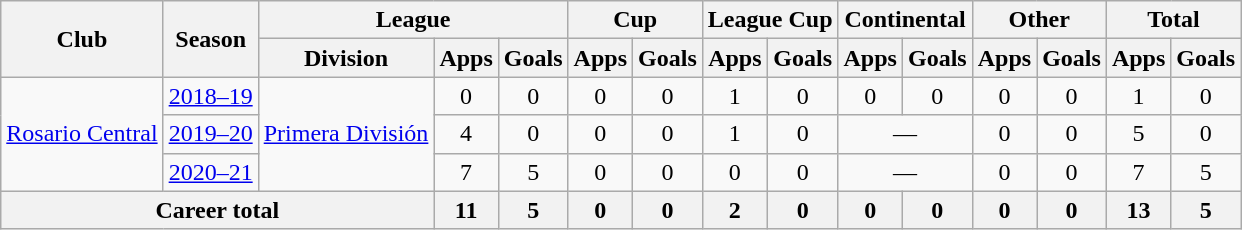<table class="wikitable" style="text-align:center">
<tr>
<th rowspan="2">Club</th>
<th rowspan="2">Season</th>
<th colspan="3">League</th>
<th colspan="2">Cup</th>
<th colspan="2">League Cup</th>
<th colspan="2">Continental</th>
<th colspan="2">Other</th>
<th colspan="2">Total</th>
</tr>
<tr>
<th>Division</th>
<th>Apps</th>
<th>Goals</th>
<th>Apps</th>
<th>Goals</th>
<th>Apps</th>
<th>Goals</th>
<th>Apps</th>
<th>Goals</th>
<th>Apps</th>
<th>Goals</th>
<th>Apps</th>
<th>Goals</th>
</tr>
<tr>
<td rowspan="3"><a href='#'>Rosario Central</a></td>
<td><a href='#'>2018–19</a></td>
<td rowspan="3"><a href='#'>Primera División</a></td>
<td>0</td>
<td>0</td>
<td>0</td>
<td>0</td>
<td>1</td>
<td>0</td>
<td>0</td>
<td>0</td>
<td>0</td>
<td>0</td>
<td>1</td>
<td>0</td>
</tr>
<tr>
<td><a href='#'>2019–20</a></td>
<td>4</td>
<td>0</td>
<td>0</td>
<td>0</td>
<td>1</td>
<td>0</td>
<td colspan="2">—</td>
<td>0</td>
<td>0</td>
<td>5</td>
<td>0</td>
</tr>
<tr>
<td><a href='#'>2020–21</a></td>
<td>7</td>
<td>5</td>
<td>0</td>
<td>0</td>
<td>0</td>
<td>0</td>
<td colspan="2">—</td>
<td>0</td>
<td>0</td>
<td>7</td>
<td>5</td>
</tr>
<tr>
<th colspan="3">Career total</th>
<th>11</th>
<th>5</th>
<th>0</th>
<th>0</th>
<th>2</th>
<th>0</th>
<th>0</th>
<th>0</th>
<th>0</th>
<th>0</th>
<th>13</th>
<th>5</th>
</tr>
</table>
